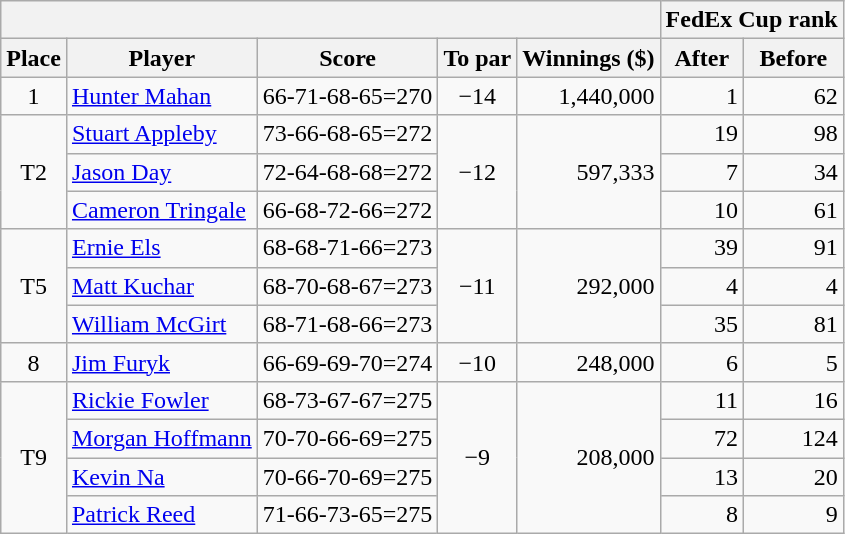<table class=wikitable>
<tr>
<th colspan=5></th>
<th colspan=2>FedEx Cup rank</th>
</tr>
<tr>
<th>Place</th>
<th>Player</th>
<th>Score</th>
<th>To par</th>
<th>Winnings ($)</th>
<th>After</th>
<th>Before</th>
</tr>
<tr>
<td align=center>1</td>
<td> <a href='#'>Hunter Mahan</a></td>
<td>66-71-68-65=270</td>
<td align=center>−14</td>
<td align=right>1,440,000</td>
<td align=right>1</td>
<td align=right>62</td>
</tr>
<tr>
<td rowspan=3 align=center>T2</td>
<td> <a href='#'>Stuart Appleby</a></td>
<td>73-66-68-65=272</td>
<td rowspan=3 align=center>−12</td>
<td rowspan=3 align=right>597,333</td>
<td align=right>19</td>
<td align=right>98</td>
</tr>
<tr>
<td> <a href='#'>Jason Day</a></td>
<td>72-64-68-68=272</td>
<td align=right>7</td>
<td align=right>34</td>
</tr>
<tr>
<td> <a href='#'>Cameron Tringale</a></td>
<td>66-68-72-66=272</td>
<td align=right>10</td>
<td align=right>61</td>
</tr>
<tr>
<td rowspan=3 align=center>T5</td>
<td> <a href='#'>Ernie Els</a></td>
<td>68-68-71-66=273</td>
<td rowspan=3 align=center>−11</td>
<td rowspan=3 align=right>292,000</td>
<td align=right>39</td>
<td align=right>91</td>
</tr>
<tr>
<td> <a href='#'>Matt Kuchar</a></td>
<td>68-70-68-67=273</td>
<td align=right>4</td>
<td align=right>4</td>
</tr>
<tr>
<td> <a href='#'>William McGirt</a></td>
<td>68-71-68-66=273</td>
<td align=right>35</td>
<td align=right>81</td>
</tr>
<tr>
<td align=center>8</td>
<td> <a href='#'>Jim Furyk</a></td>
<td>66-69-69-70=274</td>
<td align=center>−10</td>
<td align=right>248,000</td>
<td align=right>6</td>
<td align=right>5</td>
</tr>
<tr>
<td rowspan=4 align=center>T9</td>
<td> <a href='#'>Rickie Fowler</a></td>
<td>68-73-67-67=275</td>
<td rowspan=4 align=center>−9</td>
<td rowspan=4 align=right>208,000</td>
<td align=right>11</td>
<td align=right>16</td>
</tr>
<tr>
<td> <a href='#'>Morgan Hoffmann</a></td>
<td>70-70-66-69=275</td>
<td align=right>72</td>
<td align=right>124</td>
</tr>
<tr>
<td> <a href='#'>Kevin Na</a></td>
<td>70-66-70-69=275</td>
<td align=right>13</td>
<td align=right>20</td>
</tr>
<tr>
<td> <a href='#'>Patrick Reed</a></td>
<td>71-66-73-65=275</td>
<td align=right>8</td>
<td align=right>9</td>
</tr>
</table>
